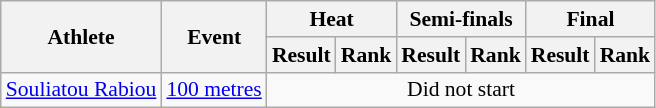<table class="wikitable" style="font-size:90%; text-align:center">
<tr>
<th rowspan="2">Athlete</th>
<th rowspan="2">Event</th>
<th colspan="2">Heat</th>
<th colspan="2">Semi-finals</th>
<th colspan="2">Final</th>
</tr>
<tr>
<th>Result</th>
<th>Rank</th>
<th>Result</th>
<th>Rank</th>
<th>Result</th>
<th>Rank</th>
</tr>
<tr>
<td align="left"><a href='#'>Souliatou Rabiou</a></td>
<td align="left"><a href='#'>100 metres</a></td>
<td colspan="6">Did not start</td>
</tr>
</table>
